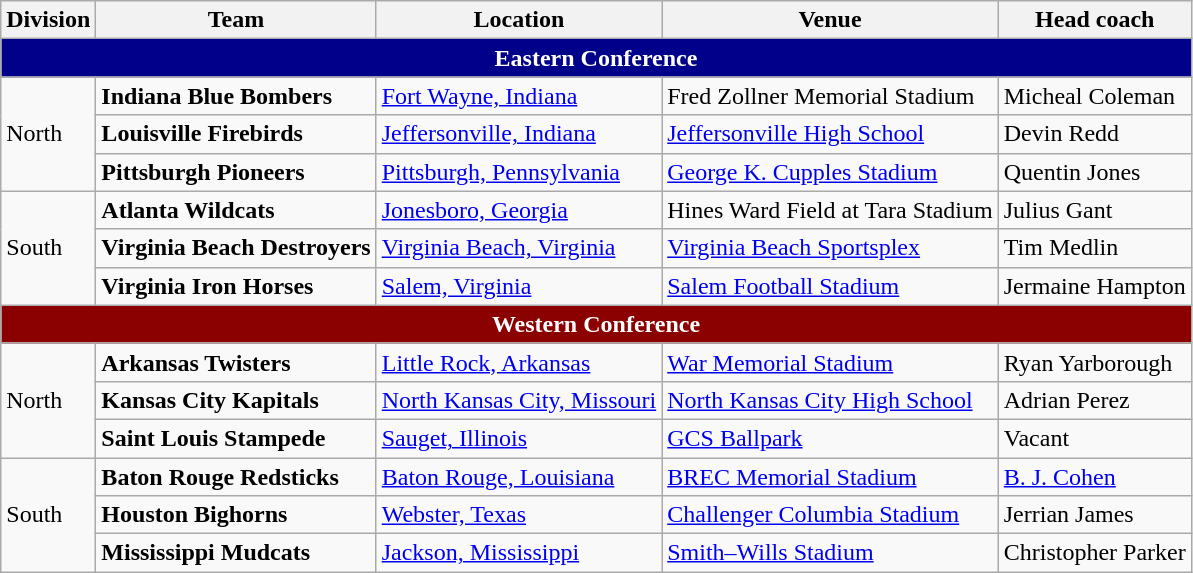<table class="wikitable">
<tr>
<th>Division</th>
<th>Team</th>
<th>Location</th>
<th>Venue</th>
<th>Head coach</th>
</tr>
<tr>
<th colspan=7 style="color:white; background-color:darkblue">Eastern Conference</th>
</tr>
<tr>
<td rowspan=3>North</td>
<td><strong>Indiana Blue Bombers</strong></td>
<td><a href='#'>Fort Wayne, Indiana</a></td>
<td>Fred Zollner Memorial Stadium</td>
<td>Micheal Coleman</td>
</tr>
<tr>
<td><strong>Louisville Firebirds</strong></td>
<td><a href='#'>Jeffersonville, Indiana</a></td>
<td><a href='#'>Jeffersonville High School</a></td>
<td>Devin Redd</td>
</tr>
<tr>
<td><strong>Pittsburgh Pioneers</strong></td>
<td><a href='#'>Pittsburgh, Pennsylvania</a></td>
<td><a href='#'>George K. Cupples Stadium</a></td>
<td>Quentin Jones</td>
</tr>
<tr>
<td rowspan=3>South</td>
<td><strong>Atlanta Wildcats</strong></td>
<td><a href='#'>Jonesboro, Georgia</a></td>
<td>Hines Ward Field at Tara Stadium</td>
<td>Julius Gant</td>
</tr>
<tr>
<td><strong>Virginia Beach Destroyers</strong></td>
<td><a href='#'>Virginia Beach, Virginia</a></td>
<td><a href='#'>Virginia Beach Sportsplex</a></td>
<td>Tim Medlin</td>
</tr>
<tr>
<td><strong>Virginia Iron Horses</strong></td>
<td><a href='#'>Salem, Virginia</a></td>
<td><a href='#'>Salem Football Stadium</a></td>
<td>Jermaine Hampton</td>
</tr>
<tr>
<th colspan=7 style="color:white; background-color:darkred">Western Conference</th>
</tr>
<tr>
<td rowspan=3>North</td>
<td><strong>Arkansas Twisters</strong></td>
<td><a href='#'>Little Rock, Arkansas</a></td>
<td><a href='#'>War Memorial Stadium</a></td>
<td>Ryan Yarborough</td>
</tr>
<tr>
<td><strong>Kansas City Kapitals</strong></td>
<td><a href='#'>North Kansas City, Missouri</a></td>
<td><a href='#'>North Kansas City High School</a></td>
<td>Adrian Perez</td>
</tr>
<tr>
<td><strong>Saint Louis Stampede</strong></td>
<td><a href='#'>Sauget, Illinois</a></td>
<td><a href='#'>GCS Ballpark</a></td>
<td>Vacant</td>
</tr>
<tr>
<td rowspan=3>South</td>
<td><strong>Baton Rouge Redsticks</strong></td>
<td><a href='#'>Baton Rouge, Louisiana</a></td>
<td><a href='#'>BREC Memorial Stadium</a></td>
<td><a href='#'>B. J. Cohen</a></td>
</tr>
<tr>
<td><strong>Houston Bighorns</strong></td>
<td><a href='#'>Webster, Texas</a></td>
<td><a href='#'>Challenger Columbia Stadium</a></td>
<td>Jerrian James</td>
</tr>
<tr>
<td><strong>Mississippi Mudcats</strong></td>
<td><a href='#'>Jackson, Mississippi</a></td>
<td><a href='#'>Smith–Wills Stadium</a></td>
<td>Christopher Parker</td>
</tr>
</table>
